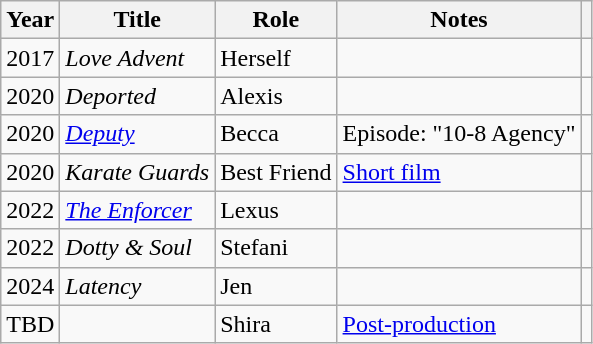<table class="wikitable sortable">
<tr>
<th>Year</th>
<th>Title</th>
<th>Role</th>
<th>Notes</th>
<th></th>
</tr>
<tr>
<td>2017</td>
<td><em>Love Advent</em></td>
<td>Herself</td>
<td></td>
<td></td>
</tr>
<tr>
<td>2020</td>
<td><em>Deported</em></td>
<td>Alexis</td>
<td></td>
<td></td>
</tr>
<tr>
<td>2020</td>
<td><em><a href='#'>Deputy</a></em></td>
<td>Becca</td>
<td>Episode: "10-8 Agency"</td>
<td></td>
</tr>
<tr>
<td>2020</td>
<td><em>Karate Guards</em></td>
<td>Best Friend</td>
<td><a href='#'>Short film</a></td>
<td></td>
</tr>
<tr>
<td>2022</td>
<td><em><a href='#'>The Enforcer</a></em></td>
<td>Lexus</td>
<td></td>
<td></td>
</tr>
<tr>
<td>2022</td>
<td><em>Dotty & Soul</em></td>
<td>Stefani</td>
<td></td>
<td></td>
</tr>
<tr>
<td>2024</td>
<td><em>Latency</em></td>
<td>Jen</td>
<td></td>
<td></td>
</tr>
<tr>
<td>TBD</td>
<td></td>
<td>Shira</td>
<td><a href='#'>Post-production</a></td>
<td></td>
</tr>
</table>
